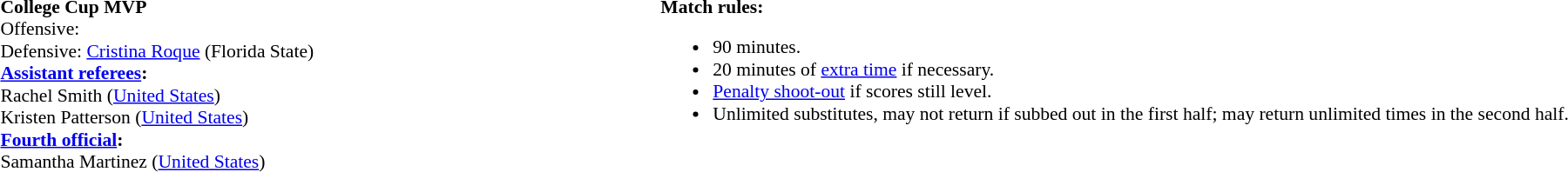<table width=100% style="font-size:90%">
<tr>
<td><br><strong>College Cup MVP</strong>
<br>Offensive: 
<br>Defensive: <a href='#'>Cristina Roque</a> (Florida State)<br><strong><a href='#'>Assistant referees</a>:</strong>
<br> Rachel Smith (<a href='#'>United States</a>) 
<br> Kristen Patterson (<a href='#'>United States</a>) 
<br><strong><a href='#'>Fourth official</a>:</strong>
<br> Samantha Martinez (<a href='#'>United States</a>)</td>
<td style="width:60%; vertical-align:top;"><br><strong>Match rules:</strong><ul><li>90 minutes.</li><li>20 minutes of <a href='#'>extra time</a> if necessary.</li><li><a href='#'>Penalty shoot-out</a> if scores still level.</li><li>Unlimited substitutes, may not return if subbed out in the first half; may return unlimited times in the second half.</li></ul></td>
</tr>
</table>
